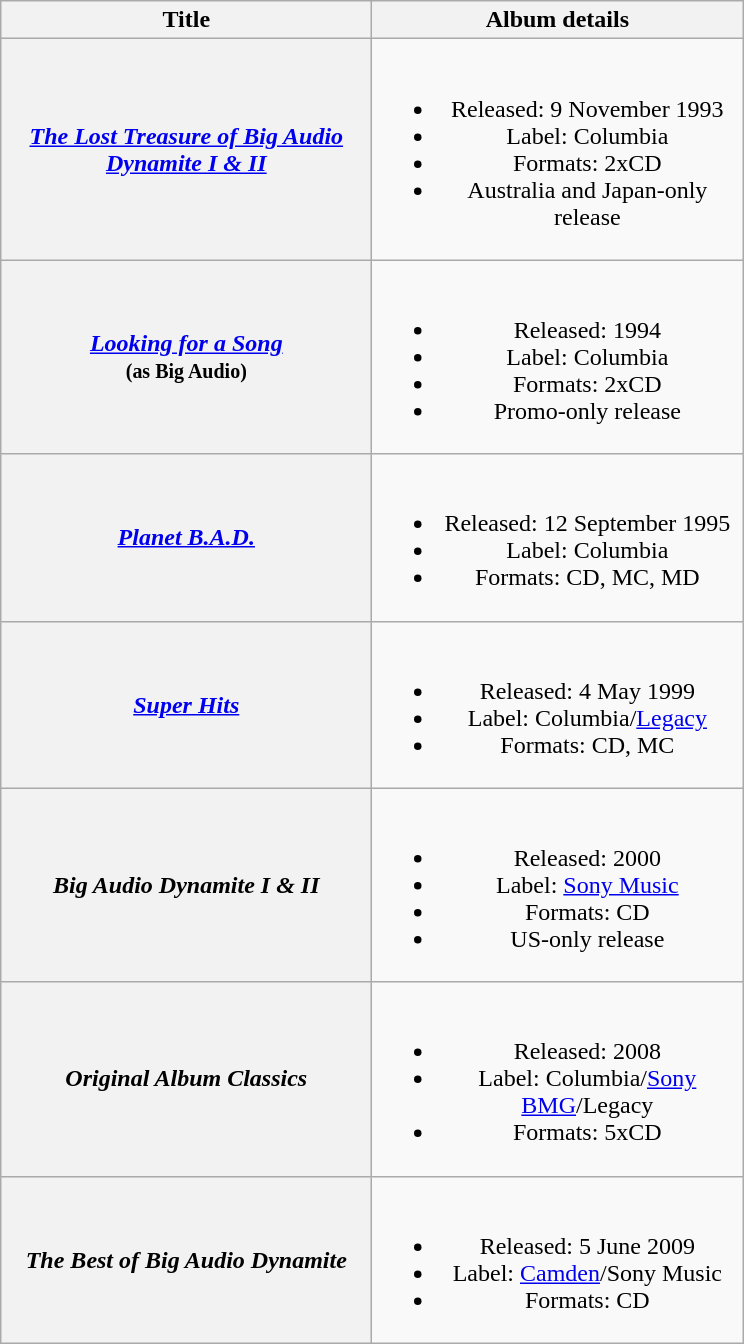<table class="wikitable plainrowheaders" style="text-align:center;">
<tr>
<th scope="col" style="width:15em;">Title</th>
<th scope="col" style="width:15em;">Album details</th>
</tr>
<tr>
<th scope="row"><em><a href='#'>The Lost Treasure of Big Audio Dynamite I & II</a></em></th>
<td><br><ul><li>Released: 9 November 1993</li><li>Label: Columbia</li><li>Formats: 2xCD</li><li>Australia and Japan-only release</li></ul></td>
</tr>
<tr>
<th scope="row"><em><a href='#'>Looking for a Song</a></em><br><small>(as Big Audio)</small></th>
<td><br><ul><li>Released: 1994</li><li>Label: Columbia</li><li>Formats: 2xCD</li><li>Promo-only release</li></ul></td>
</tr>
<tr>
<th scope="row"><em><a href='#'>Planet B.A.D.</a></em></th>
<td><br><ul><li>Released: 12 September 1995</li><li>Label: Columbia</li><li>Formats: CD, MC, MD</li></ul></td>
</tr>
<tr>
<th scope="row"><em><a href='#'>Super Hits</a></em></th>
<td><br><ul><li>Released: 4 May 1999</li><li>Label: Columbia/<a href='#'>Legacy</a></li><li>Formats: CD, MC</li></ul></td>
</tr>
<tr>
<th scope="row"><em>Big Audio Dynamite I & II</em></th>
<td><br><ul><li>Released: 2000</li><li>Label: <a href='#'>Sony Music</a></li><li>Formats: CD</li><li>US-only release</li></ul></td>
</tr>
<tr>
<th scope="row"><em>Original Album Classics</em></th>
<td><br><ul><li>Released: 2008</li><li>Label: Columbia/<a href='#'>Sony BMG</a>/Legacy</li><li>Formats: 5xCD</li></ul></td>
</tr>
<tr>
<th scope="row"><em>The Best of Big Audio Dynamite</em></th>
<td><br><ul><li>Released: 5 June 2009</li><li>Label: <a href='#'>Camden</a>/Sony Music</li><li>Formats: CD</li></ul></td>
</tr>
</table>
